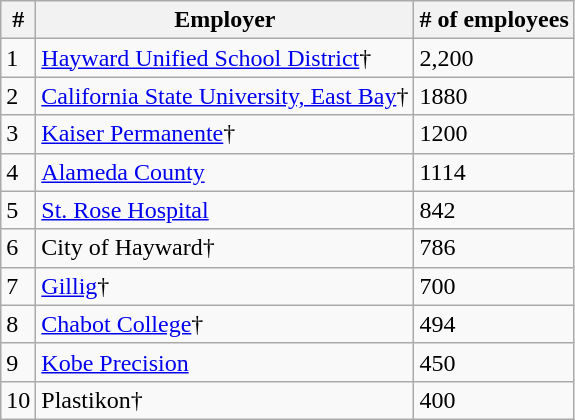<table class="wikitable">
<tr>
<th>#</th>
<th>Employer</th>
<th># of employees</th>
</tr>
<tr>
<td>1</td>
<td><a href='#'>Hayward Unified School District</a>†</td>
<td>2,200</td>
</tr>
<tr>
<td>2</td>
<td><a href='#'>California State University, East Bay</a>†</td>
<td>1880</td>
</tr>
<tr>
<td>3</td>
<td><a href='#'>Kaiser Permanente</a>†</td>
<td>1200</td>
</tr>
<tr>
<td>4</td>
<td><a href='#'>Alameda County</a></td>
<td>1114</td>
</tr>
<tr>
<td>5</td>
<td><a href='#'>St. Rose Hospital</a></td>
<td>842</td>
</tr>
<tr>
<td>6</td>
<td>City of Hayward†</td>
<td>786</td>
</tr>
<tr>
<td>7</td>
<td><a href='#'>Gillig</a>†</td>
<td>700</td>
</tr>
<tr>
<td>8</td>
<td><a href='#'>Chabot College</a>†</td>
<td>494</td>
</tr>
<tr>
<td>9</td>
<td><a href='#'>Kobe Precision</a></td>
<td>450</td>
</tr>
<tr>
<td>10</td>
<td>Plastikon†</td>
<td>400</td>
</tr>
</table>
